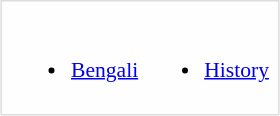<table style="border:1px solid #ddd; background:#fefefe; padding:3px; margin:0; margin:auto;">
<tr style="vertical-align:top; font-size:90%;">
<td><br><ul><li><a href='#'>Bengali</a></li></ul></td>
<td><br><ul><li><a href='#'>History</a></li></ul></td>
</tr>
</table>
